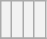<table class="wikitable">
<tr>
<th scope="col"><br></th>
<th ! scope="col"></th>
<th ! scope="col"></th>
<th scope="col"></th>
</tr>
<tr>
</tr>
</table>
